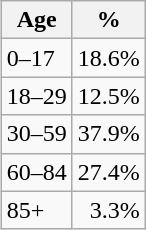<table class="wikitable" style="float:right;">
<tr>
<th>Age</th>
<th>%</th>
</tr>
<tr>
<td>0–17</td>
<td align=right>18.6%</td>
</tr>
<tr>
<td>18–29</td>
<td align=right>12.5%</td>
</tr>
<tr>
<td>30–59</td>
<td align=right>37.9%</td>
</tr>
<tr>
<td>60–84</td>
<td align=right>27.4%</td>
</tr>
<tr>
<td>85+</td>
<td align=right>3.3%</td>
</tr>
</table>
